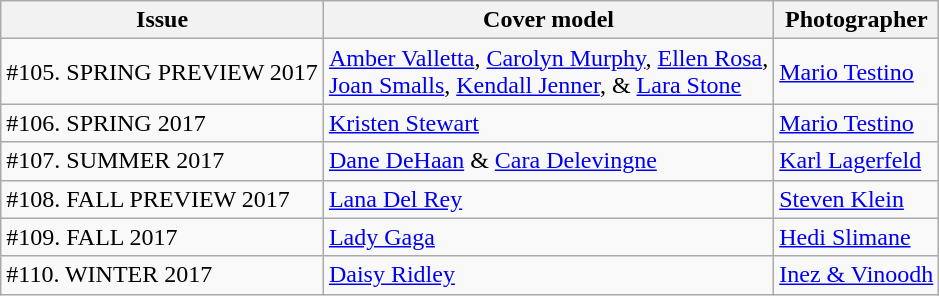<table class="sortable wikitable">
<tr>
<th>Issue</th>
<th>Cover model</th>
<th>Photographer</th>
</tr>
<tr>
<td>#105. SPRING PREVIEW 2017</td>
<td><a href='#'>Amber Valletta</a>, <a href='#'>Carolyn Murphy</a>, <a href='#'>Ellen Rosa</a>,<br><a href='#'>Joan Smalls</a>, <a href='#'>Kendall Jenner</a>, & <a href='#'>Lara Stone</a></td>
<td><a href='#'>Mario Testino</a></td>
</tr>
<tr>
<td>#106. SPRING 2017</td>
<td><a href='#'>Kristen Stewart</a></td>
<td><a href='#'>Mario Testino</a></td>
</tr>
<tr>
<td>#107. SUMMER 2017</td>
<td><a href='#'>Dane DeHaan</a> & <a href='#'>Cara Delevingne</a></td>
<td><a href='#'>Karl Lagerfeld</a></td>
</tr>
<tr>
<td>#108. FALL PREVIEW 2017</td>
<td><a href='#'>Lana Del Rey</a></td>
<td><a href='#'>Steven Klein</a></td>
</tr>
<tr>
<td>#109. FALL 2017</td>
<td><a href='#'>Lady Gaga</a></td>
<td><a href='#'>Hedi Slimane</a></td>
</tr>
<tr>
<td>#110. WINTER 2017</td>
<td><a href='#'>Daisy Ridley</a></td>
<td><a href='#'>Inez & Vinoodh</a></td>
</tr>
</table>
